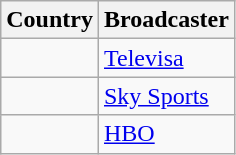<table class="wikitable">
<tr>
<th align=center>Country</th>
<th align=center>Broadcaster</th>
</tr>
<tr>
<td></td>
<td><a href='#'>Televisa</a></td>
</tr>
<tr>
<td></td>
<td><a href='#'>Sky Sports</a></td>
</tr>
<tr>
<td></td>
<td><a href='#'>HBO</a></td>
</tr>
</table>
